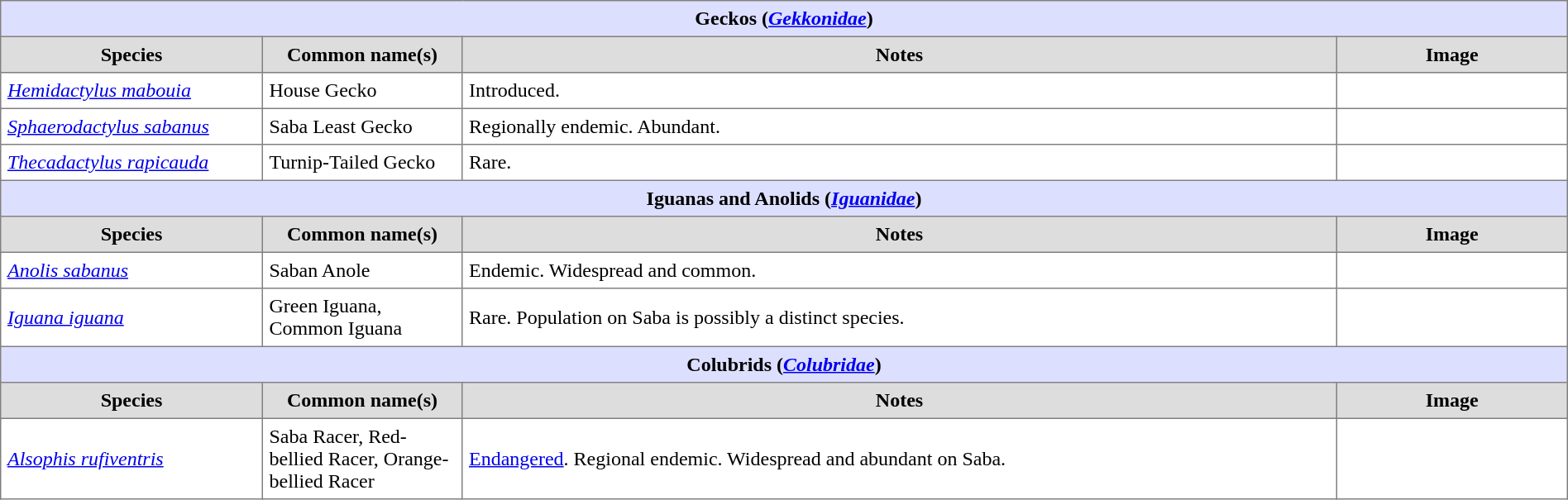<table border=1 style="border-collapse:collapse;" cellpadding=5 width=100%>
<tr>
<th colspan=4 bgcolor=#DDDFFF>Geckos (<em><a href='#'>Gekkonidae</a></em>)</th>
</tr>
<tr bgcolor=#DDDDDD align=center>
<th width=200px>Species</th>
<th width=150px>Common name(s)</th>
<th>Notes</th>
<th width=175px>Image</th>
</tr>
<tr>
<td><em><a href='#'>Hemidactylus mabouia</a></em></td>
<td>House Gecko</td>
<td>Introduced.</td>
<td></td>
</tr>
<tr>
<td><em><a href='#'>Sphaerodactylus sabanus</a></em></td>
<td>Saba Least Gecko</td>
<td>Regionally endemic.  Abundant.</td>
<td></td>
</tr>
<tr>
<td><em><a href='#'>Thecadactylus rapicauda</a></em></td>
<td>Turnip-Tailed Gecko</td>
<td>Rare.</td>
<td></td>
</tr>
<tr>
<th colspan=4 bgcolor=#DDDFFF>Iguanas and Anolids (<em><a href='#'>Iguanidae</a></em>)</th>
</tr>
<tr bgcolor=#DDDDDD align=center>
<th width=200px>Species</th>
<th width=150px>Common name(s)</th>
<th>Notes</th>
<th width=175px>Image</th>
</tr>
<tr>
<td><em><a href='#'>Anolis sabanus</a></em></td>
<td>Saban Anole</td>
<td>Endemic.  Widespread and common.</td>
<td></td>
</tr>
<tr>
<td><em><a href='#'>Iguana iguana</a></em></td>
<td>Green Iguana, Common Iguana</td>
<td>Rare.  Population on Saba is possibly a distinct species.</td>
<td></td>
</tr>
<tr>
<th colspan=4 bgcolor=#DDDFFF>Colubrids (<em><a href='#'>Colubridae</a></em>)</th>
</tr>
<tr bgcolor=#DDDDDD align=center>
<th width=200px>Species</th>
<th width=150px>Common name(s)</th>
<th>Notes</th>
<th width=175px>Image</th>
</tr>
<tr>
<td><em><a href='#'>Alsophis rufiventris</a></em></td>
<td>Saba Racer, Red-bellied Racer, Orange-bellied Racer</td>
<td><a href='#'>Endangered</a>.  Regional endemic.  Widespread and abundant on Saba.</td>
<td></td>
</tr>
</table>
